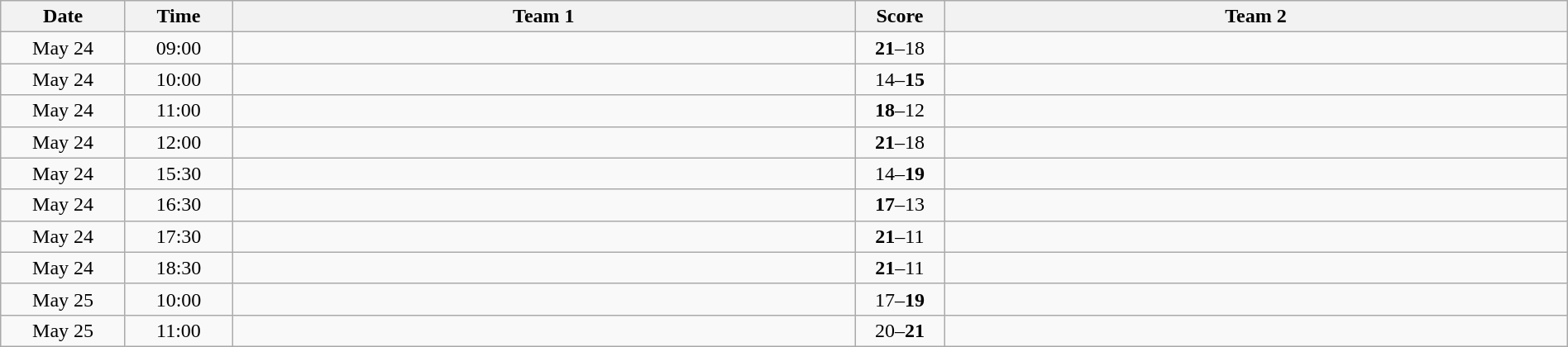<table class="wikitable" width="100%">
<tr>
<th style="width:7%">Date</th>
<th style="width:6%">Time</th>
<th style="width:35%">Team 1</th>
<th style="width:5%">Score</th>
<th style="width:35%">Team 2</th>
</tr>
<tr>
<td style="text-align:center">May 24</td>
<td style="text-align:center">09:00</td>
<td style="text-align:right"><strong></strong></td>
<td style="text-align:center"><strong>21</strong>–18</td>
<td style="text-align:left"></td>
</tr>
<tr>
<td style="text-align:center">May 24</td>
<td style="text-align:center">10:00</td>
<td style="text-align:right"></td>
<td style="text-align:center">14–<strong>15</strong></td>
<td style="text-align:left"><strong></strong></td>
</tr>
<tr>
<td style="text-align:center">May 24</td>
<td style="text-align:center">11:00</td>
<td style="text-align:right"><strong></strong></td>
<td style="text-align:center"><strong>18</strong>–12</td>
<td style="text-align:left"></td>
</tr>
<tr>
<td style="text-align:center">May 24</td>
<td style="text-align:center">12:00</td>
<td style="text-align:right"><strong></strong></td>
<td style="text-align:center"><strong>21</strong>–18</td>
<td style="text-align:left"></td>
</tr>
<tr>
<td style="text-align:center">May 24</td>
<td style="text-align:center">15:30</td>
<td style="text-align:right"></td>
<td style="text-align:center">14–<strong>19</strong></td>
<td style="text-align:left"><strong></strong></td>
</tr>
<tr>
<td style="text-align:center">May 24</td>
<td style="text-align:center">16:30</td>
<td style="text-align:right"><strong></strong></td>
<td style="text-align:center"><strong>17</strong>–13</td>
<td style="text-align:left"></td>
</tr>
<tr>
<td style="text-align:center">May 24</td>
<td style="text-align:center">17:30</td>
<td style="text-align:right"><strong></strong></td>
<td style="text-align:center"><strong>21</strong>–11</td>
<td style="text-align:left"></td>
</tr>
<tr>
<td style="text-align:center">May 24</td>
<td style="text-align:center">18:30</td>
<td style="text-align:right"><strong></strong></td>
<td style="text-align:center"><strong>21</strong>–11</td>
<td style="text-align:left"></td>
</tr>
<tr>
<td style="text-align:center">May 25</td>
<td style="text-align:center">10:00</td>
<td style="text-align:right"></td>
<td style="text-align:center">17–<strong>19</strong></td>
<td style="text-align:left"><strong></strong></td>
</tr>
<tr>
<td style="text-align:center">May 25</td>
<td style="text-align:center">11:00</td>
<td style="text-align:right"></td>
<td style="text-align:center">20–<strong>21</strong></td>
<td style="text-align:left"><strong></strong></td>
</tr>
</table>
